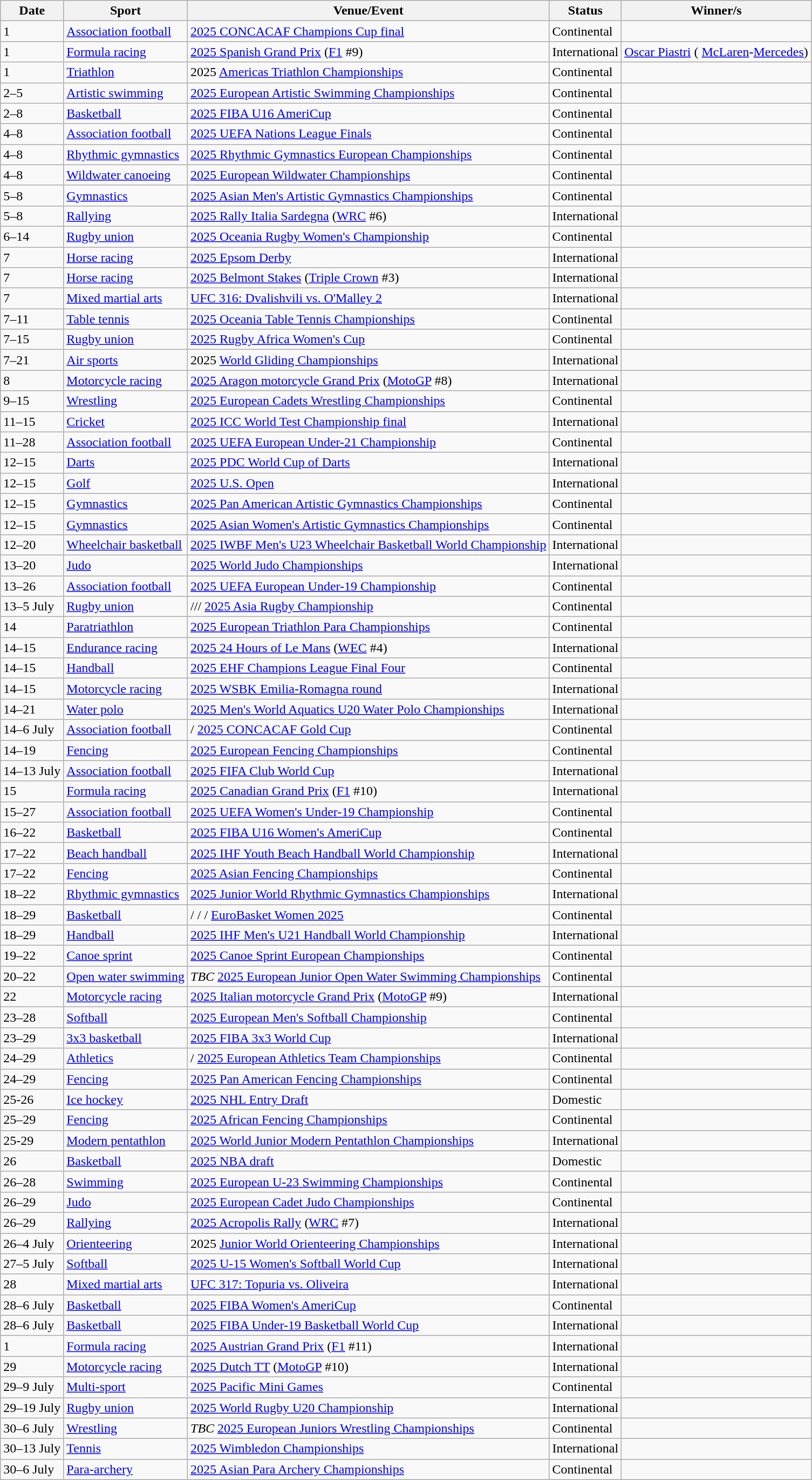<table class="wikitable source">
<tr>
<th>Date</th>
<th>Sport</th>
<th>Venue/Event</th>
<th>Status</th>
<th>Winner/s</th>
</tr>
<tr>
<td>1</td>
<td><a href='#'>Association football</a></td>
<td> <a href='#'>2025 CONCACAF Champions Cup final</a></td>
<td>Continental</td>
<td></td>
</tr>
<tr>
<td>1</td>
<td><a href='#'>Formula racing</a></td>
<td> <a href='#'>2025 Spanish Grand Prix</a> (<a href='#'>F1</a> #9)</td>
<td>International</td>
<td> <a href='#'>Oscar Piastri</a> ( <a href='#'>McLaren</a>-<a href='#'>Mercedes</a>)</td>
</tr>
<tr>
<td>1</td>
<td><a href='#'>Triathlon</a></td>
<td> 2025 <a href='#'>Americas Triathlon Championships</a></td>
<td>Continental</td>
<td></td>
</tr>
<tr>
<td>2–5</td>
<td><a href='#'>Artistic swimming</a></td>
<td> <a href='#'>2025 European Artistic Swimming Championships</a></td>
<td>Continental</td>
<td></td>
</tr>
<tr>
<td>2–8</td>
<td><a href='#'>Basketball</a></td>
<td> <a href='#'>2025 FIBA U16 AmeriCup</a></td>
<td>Continental</td>
<td></td>
</tr>
<tr>
<td>4–8</td>
<td><a href='#'>Association football</a></td>
<td> <a href='#'>2025 UEFA Nations League Finals</a></td>
<td>Continental</td>
<td></td>
</tr>
<tr>
<td>4–8</td>
<td><a href='#'>Rhythmic gymnastics</a></td>
<td> <a href='#'>2025 Rhythmic Gymnastics European Championships</a></td>
<td>Continental</td>
<td></td>
</tr>
<tr>
<td>4–8</td>
<td><a href='#'>Wildwater canoeing</a></td>
<td> <a href='#'>2025 European Wildwater Championships</a></td>
<td>Continental</td>
<td></td>
</tr>
<tr>
<td>5–8</td>
<td><a href='#'>Gymnastics</a></td>
<td> <a href='#'>2025 Asian Men's Artistic Gymnastics Championships</a></td>
<td>Continental</td>
<td></td>
</tr>
<tr>
<td>5–8</td>
<td><a href='#'>Rallying</a></td>
<td> <a href='#'>2025 Rally Italia Sardegna</a> (<a href='#'>WRC</a> #6)</td>
<td>International</td>
<td></td>
</tr>
<tr>
<td>6–14</td>
<td><a href='#'>Rugby union</a></td>
<td> <a href='#'>2025 Oceania Rugby Women's Championship</a></td>
<td>Continental</td>
<td></td>
</tr>
<tr>
<td>7</td>
<td><a href='#'>Horse racing</a></td>
<td> <a href='#'>2025 Epsom Derby</a></td>
<td>International</td>
<td></td>
</tr>
<tr>
<td>7</td>
<td><a href='#'>Horse racing</a></td>
<td> <a href='#'>2025 Belmont Stakes</a> (<a href='#'>Triple Crown</a> #3)</td>
<td>International</td>
<td></td>
</tr>
<tr>
<td>7</td>
<td><a href='#'>Mixed martial arts</a></td>
<td> <a href='#'>UFC 316: Dvalishvili vs. O'Malley 2</a></td>
<td>International</td>
<td></td>
</tr>
<tr>
<td>7–11</td>
<td><a href='#'>Table tennis</a></td>
<td> <a href='#'>2025 Oceania Table Tennis Championships</a></td>
<td>Continental</td>
<td></td>
</tr>
<tr>
<td>7–15</td>
<td><a href='#'>Rugby union</a></td>
<td> <a href='#'>2025 Rugby Africa Women's Cup</a></td>
<td>Continental</td>
<td></td>
</tr>
<tr>
<td>7–21</td>
<td><a href='#'>Air sports</a></td>
<td> 2025 <a href='#'>World Gliding Championships</a></td>
<td>International</td>
<td></td>
</tr>
<tr>
<td>8</td>
<td><a href='#'>Motorcycle racing</a></td>
<td> <a href='#'>2025 Aragon motorcycle Grand Prix</a> (<a href='#'>MotoGP</a> #8)</td>
<td>International</td>
<td></td>
</tr>
<tr>
<td>9–15</td>
<td><a href='#'>Wrestling</a></td>
<td> <a href='#'>2025 European Cadets Wrestling Championships</a></td>
<td>Continental</td>
<td></td>
</tr>
<tr>
<td>11–15</td>
<td><a href='#'>Cricket</a></td>
<td> <a href='#'>2025 ICC World Test Championship final</a></td>
<td>International</td>
<td></td>
</tr>
<tr>
<td>11–28</td>
<td><a href='#'>Association football</a></td>
<td> <a href='#'>2025 UEFA European Under-21 Championship</a></td>
<td>Continental</td>
<td></td>
</tr>
<tr>
<td>12–15</td>
<td><a href='#'>Darts</a></td>
<td> <a href='#'>2025 PDC World Cup of Darts</a></td>
<td>International</td>
<td></td>
</tr>
<tr>
<td>12–15</td>
<td><a href='#'>Golf</a></td>
<td> <a href='#'>2025 U.S. Open</a></td>
<td>International</td>
<td></td>
</tr>
<tr>
<td>12–15</td>
<td><a href='#'>Gymnastics</a></td>
<td> <a href='#'>2025 Pan American Artistic Gymnastics Championships</a></td>
<td>Continental</td>
<td></td>
</tr>
<tr>
<td>12–15</td>
<td><a href='#'>Gymnastics</a></td>
<td> <a href='#'>2025 Asian Women's Artistic Gymnastics Championships</a></td>
<td>Continental</td>
<td></td>
</tr>
<tr>
<td>12–20</td>
<td><a href='#'>Wheelchair basketball</a></td>
<td> <a href='#'>2025 IWBF Men's U23 Wheelchair Basketball World Championship</a></td>
<td>International</td>
<td></td>
</tr>
<tr>
<td>13–20</td>
<td><a href='#'>Judo</a></td>
<td> <a href='#'>2025 World Judo Championships</a></td>
<td>International</td>
<td></td>
</tr>
<tr>
<td>13–26</td>
<td><a href='#'>Association football</a></td>
<td> <a href='#'>2025 UEFA European Under-19 Championship</a></td>
<td>Continental</td>
<td></td>
</tr>
<tr>
<td>13–5 July</td>
<td><a href='#'>Rugby union</a></td>
<td>/// <a href='#'>2025 Asia Rugby Championship</a></td>
<td>Continental</td>
<td></td>
</tr>
<tr>
<td>14</td>
<td><a href='#'>Paratriathlon</a></td>
<td> <a href='#'>2025 European Triathlon Para Championships</a></td>
<td>Continental</td>
<td></td>
</tr>
<tr>
<td>14–15</td>
<td><a href='#'>Endurance racing</a></td>
<td> <a href='#'>2025 24 Hours of Le Mans</a> (<a href='#'>WEC</a> #4)</td>
<td>International</td>
<td></td>
</tr>
<tr>
<td>14–15</td>
<td><a href='#'>Handball</a></td>
<td> <a href='#'>2025 EHF Champions League Final Four</a></td>
<td>Continental</td>
<td></td>
</tr>
<tr>
<td>14–15</td>
<td><a href='#'>Motorcycle racing</a></td>
<td> <a href='#'>2025 WSBK Emilia-Romagna round</a></td>
<td>International</td>
<td></td>
</tr>
<tr>
<td>14–21</td>
<td><a href='#'>Water polo</a></td>
<td> <a href='#'>2025 Men's World Aquatics U20 Water Polo Championships</a></td>
<td>International</td>
<td></td>
</tr>
<tr>
<td>14–6 July</td>
<td><a href='#'>Association football</a></td>
<td>/ <a href='#'>2025 CONCACAF Gold Cup</a></td>
<td>Continental</td>
<td></td>
</tr>
<tr>
<td>14–19</td>
<td><a href='#'>Fencing</a></td>
<td> <a href='#'>2025 European Fencing Championships</a></td>
<td>Continental</td>
<td></td>
</tr>
<tr>
<td>14–13 July</td>
<td><a href='#'>Association football</a></td>
<td> <a href='#'>2025 FIFA Club World Cup</a></td>
<td>International</td>
<td></td>
</tr>
<tr>
<td>15</td>
<td><a href='#'>Formula racing</a></td>
<td> <a href='#'>2025 Canadian Grand Prix</a> (<a href='#'>F1</a> #10)</td>
<td>International</td>
<td></td>
</tr>
<tr>
<td>15–27</td>
<td><a href='#'>Association football</a></td>
<td> <a href='#'>2025 UEFA Women's Under-19 Championship</a></td>
<td>Continental</td>
<td></td>
</tr>
<tr>
<td>16–22</td>
<td><a href='#'>Basketball</a></td>
<td> <a href='#'>2025 FIBA U16 Women's AmeriCup</a></td>
<td>Continental</td>
<td></td>
</tr>
<tr>
<td>17–22</td>
<td><a href='#'>Beach handball</a></td>
<td> <a href='#'>2025 IHF Youth Beach Handball World Championship</a></td>
<td>International</td>
<td></td>
</tr>
<tr>
<td>17–22</td>
<td><a href='#'>Fencing</a></td>
<td> <a href='#'>2025 Asian Fencing Championships</a></td>
<td>Continental</td>
<td></td>
</tr>
<tr>
<td>18–22</td>
<td><a href='#'>Rhythmic gymnastics</a></td>
<td> <a href='#'>2025 Junior World Rhythmic Gymnastics Championships</a></td>
<td>International</td>
<td></td>
</tr>
<tr>
<td>18–29</td>
<td><a href='#'>Basketball</a></td>
<td> /  /  /  <a href='#'>EuroBasket Women 2025</a></td>
<td>Continental</td>
<td></td>
</tr>
<tr>
<td>18–29</td>
<td><a href='#'>Handball</a></td>
<td> <a href='#'>2025 IHF Men's U21 Handball World Championship</a></td>
<td>International</td>
<td></td>
</tr>
<tr>
<td>19–22</td>
<td><a href='#'>Canoe sprint</a></td>
<td> <a href='#'>2025 Canoe Sprint European Championships</a></td>
<td>Continental</td>
<td></td>
</tr>
<tr>
<td>20–22</td>
<td><a href='#'>Open water swimming</a></td>
<td><em>TBC</em> <a href='#'>2025 European Junior Open Water Swimming Championships</a></td>
<td>Continental</td>
<td></td>
</tr>
<tr>
<td>22</td>
<td><a href='#'>Motorcycle racing</a></td>
<td> <a href='#'>2025 Italian motorcycle Grand Prix</a> (<a href='#'>MotoGP</a> #9)</td>
<td>International</td>
<td></td>
</tr>
<tr>
<td>23–28</td>
<td><a href='#'>Softball</a></td>
<td> <a href='#'>2025 European Men's Softball Championship</a></td>
<td>Continental</td>
<td></td>
</tr>
<tr>
<td>23–29</td>
<td><a href='#'>3x3 basketball</a></td>
<td> <a href='#'>2025 FIBA 3x3 World Cup</a></td>
<td>International</td>
<td></td>
</tr>
<tr>
<td>24–29</td>
<td><a href='#'>Athletics</a></td>
<td>/ <a href='#'>2025 European Athletics Team Championships</a></td>
<td>Continental</td>
<td></td>
</tr>
<tr>
<td>24–29</td>
<td><a href='#'>Fencing</a></td>
<td> <a href='#'>2025 Pan American Fencing Championships</a></td>
<td>Continental</td>
<td></td>
</tr>
<tr>
<td>25-26</td>
<td><a href='#'>Ice hockey</a></td>
<td> <a href='#'>2025 NHL Entry Draft</a></td>
<td>Domestic</td>
<td></td>
</tr>
<tr>
<td>25–29</td>
<td><a href='#'>Fencing</a></td>
<td> <a href='#'>2025 African Fencing Championships</a></td>
<td>Continental</td>
<td></td>
</tr>
<tr>
<td>25-29</td>
<td><a href='#'>Modern pentathlon</a></td>
<td> <a href='#'>2025 World Junior Modern Pentathlon Championships</a></td>
<td>International</td>
<td></td>
</tr>
<tr>
<td>26</td>
<td><a href='#'>Basketball</a></td>
<td> <a href='#'>2025 NBA draft</a></td>
<td>Domestic</td>
<td></td>
</tr>
<tr>
<td>26–28</td>
<td><a href='#'>Swimming</a></td>
<td> <a href='#'>2025 European U-23 Swimming Championships</a></td>
<td>Continental</td>
<td></td>
</tr>
<tr>
<td>26–29</td>
<td><a href='#'>Judo</a></td>
<td> <a href='#'>2025 European Cadet Judo Championships</a></td>
<td>Continental</td>
<td></td>
</tr>
<tr>
<td>26–29</td>
<td><a href='#'>Rallying</a></td>
<td> <a href='#'>2025 Acropolis Rally</a> (<a href='#'>WRC</a> #7)</td>
<td>International</td>
<td></td>
</tr>
<tr>
<td>26–4 July</td>
<td><a href='#'>Orienteering</a></td>
<td> 2025 <a href='#'>Junior World Orienteering Championships</a></td>
<td>International</td>
<td></td>
</tr>
<tr>
<td>27–5 July</td>
<td><a href='#'>Softball</a></td>
<td> <a href='#'>2025 U-15 Women's Softball World Cup</a></td>
<td>International</td>
<td></td>
</tr>
<tr>
<td>28</td>
<td><a href='#'>Mixed martial arts</a></td>
<td> <a href='#'>UFC 317: Topuria vs. Oliveira</a></td>
<td>International</td>
<td></td>
</tr>
<tr>
<td>28–6 July</td>
<td><a href='#'>Basketball</a></td>
<td> <a href='#'>2025 FIBA Women's AmeriCup</a></td>
<td>Continental</td>
<td></td>
</tr>
<tr>
<td>28–6 July</td>
<td><a href='#'>Basketball</a></td>
<td> <a href='#'>2025 FIBA Under-19 Basketball World Cup</a></td>
<td>International</td>
<td></td>
</tr>
<tr>
<td>1</td>
<td><a href='#'>Formula racing</a></td>
<td> <a href='#'>2025 Austrian Grand Prix</a> (<a href='#'>F1</a> #11)</td>
<td>International</td>
<td></td>
</tr>
<tr>
<td>29</td>
<td><a href='#'>Motorcycle racing</a></td>
<td> <a href='#'>2025 Dutch TT</a> (<a href='#'>MotoGP</a> #10)</td>
<td>International</td>
<td></td>
</tr>
<tr>
<td>29–9 July</td>
<td><a href='#'>Multi-sport</a></td>
<td> <a href='#'>2025 Pacific Mini Games</a></td>
<td>Continental</td>
<td></td>
</tr>
<tr>
<td>29–19 July</td>
<td><a href='#'>Rugby union</a></td>
<td> <a href='#'>2025 World Rugby U20 Championship</a></td>
<td>International</td>
<td></td>
</tr>
<tr>
<td>30–6 July</td>
<td><a href='#'>Wrestling</a></td>
<td><em>TBC</em> <a href='#'>2025 European Juniors Wrestling Championships</a></td>
<td>Continental</td>
<td></td>
</tr>
<tr>
<td>30–13 July</td>
<td><a href='#'>Tennis</a></td>
<td> <a href='#'>2025 Wimbledon Championships</a></td>
<td>International</td>
<td></td>
</tr>
<tr>
<td>30–6 July</td>
<td><a href='#'>Para-archery</a></td>
<td> <a href='#'>2025 Asian Para Archery Championships</a></td>
<td>Continental</td>
<td></td>
</tr>
</table>
